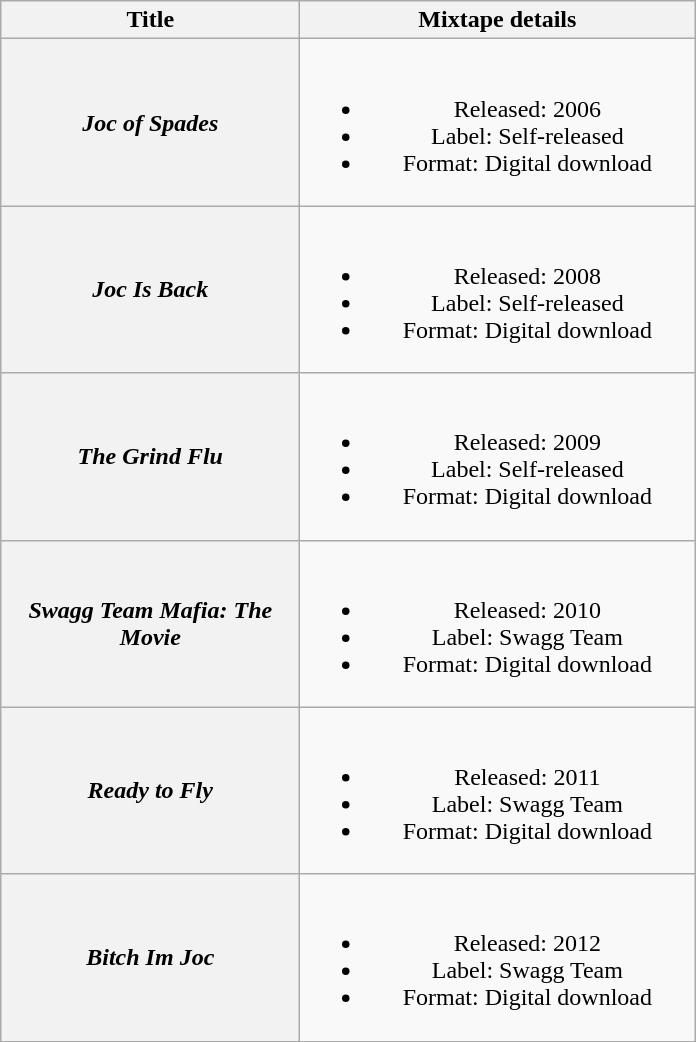<table class="wikitable plainrowheaders" style="text-align:center;">
<tr>
<th scope="col" style="width:12em;">Title</th>
<th scope="col" style="width:16em;">Mixtape details</th>
</tr>
<tr>
<th scope="row"><em>Joc of Spades</em></th>
<td><br><ul><li>Released: 2006</li><li>Label: Self-released</li><li>Format: Digital download</li></ul></td>
</tr>
<tr>
<th scope="row"><em>Joc Is Back</em></th>
<td><br><ul><li>Released: 2008</li><li>Label: Self-released</li><li>Format: Digital download</li></ul></td>
</tr>
<tr>
<th scope="row"><em>The Grind Flu</em></th>
<td><br><ul><li>Released: 2009</li><li>Label: Self-released</li><li>Format: Digital download</li></ul></td>
</tr>
<tr>
<th scope="row"><em>Swagg Team Mafia: The Movie</em></th>
<td><br><ul><li>Released: 2010</li><li>Label: Swagg Team</li><li>Format: Digital download</li></ul></td>
</tr>
<tr>
<th scope="row"><em>Ready to Fly</em></th>
<td><br><ul><li>Released: 2011</li><li>Label: Swagg Team</li><li>Format: Digital download</li></ul></td>
</tr>
<tr>
<th scope="row"><em>Bitch Im Joc</em></th>
<td><br><ul><li>Released: 2012</li><li>Label: Swagg Team</li><li>Format: Digital download</li></ul></td>
</tr>
<tr>
</tr>
</table>
